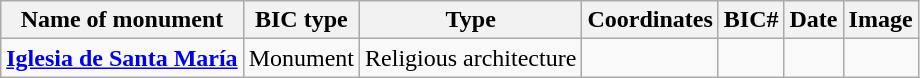<table class="wikitable">
<tr>
<th>Name of monument</th>
<th>BIC type</th>
<th>Type</th>
<th>Coordinates</th>
<th>BIC#</th>
<th>Date</th>
<th>Image</th>
</tr>
<tr>
<td><strong><a href='#'>Iglesia de Santa María</a></strong></td>
<td>Monument</td>
<td>Religious architecture</td>
<td></td>
<td></td>
<td></td>
<td></td>
</tr>
</table>
